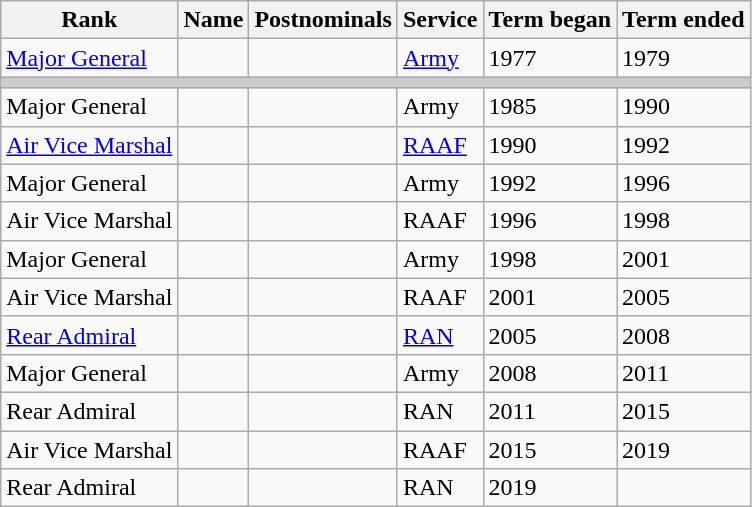<table class="wikitable sortable">
<tr>
<th>Rank</th>
<th>Name</th>
<th>Postnominals</th>
<th>Service</th>
<th>Term began</th>
<th>Term ended</th>
</tr>
<tr>
<td><a href='#'>Major General</a></td>
<td></td>
<td></td>
<td><a href='#'>Army</a></td>
<td>1977</td>
<td>1979</td>
</tr>
<tr>
<th colspan=6 style="background: #cccccc;"></th>
</tr>
<tr>
<td>Major General</td>
<td></td>
<td></td>
<td>Army</td>
<td>1985</td>
<td>1990</td>
</tr>
<tr>
<td><a href='#'>Air Vice Marshal</a></td>
<td></td>
<td></td>
<td><a href='#'>RAAF</a></td>
<td>1990</td>
<td>1992</td>
</tr>
<tr>
<td>Major General</td>
<td></td>
<td></td>
<td>Army</td>
<td>1992</td>
<td>1996</td>
</tr>
<tr>
<td>Air Vice Marshal</td>
<td></td>
<td></td>
<td>RAAF</td>
<td>1996</td>
<td>1998</td>
</tr>
<tr>
<td>Major General</td>
<td></td>
<td></td>
<td>Army</td>
<td>1998</td>
<td>2001</td>
</tr>
<tr>
<td>Air Vice Marshal</td>
<td></td>
<td></td>
<td>RAAF</td>
<td>2001</td>
<td>2005</td>
</tr>
<tr>
<td><a href='#'>Rear Admiral</a></td>
<td></td>
<td></td>
<td><a href='#'>RAN</a></td>
<td>2005</td>
<td>2008</td>
</tr>
<tr>
<td>Major General</td>
<td></td>
<td></td>
<td>Army</td>
<td>2008</td>
<td>2011</td>
</tr>
<tr>
<td>Rear Admiral</td>
<td></td>
<td></td>
<td>RAN</td>
<td>2011</td>
<td>2015</td>
</tr>
<tr>
<td>Air Vice Marshal</td>
<td></td>
<td></td>
<td>RAAF</td>
<td>2015</td>
<td>2019</td>
</tr>
<tr>
<td>Rear Admiral</td>
<td></td>
<td></td>
<td>RAN</td>
<td>2019</td>
<td></td>
</tr>
</table>
